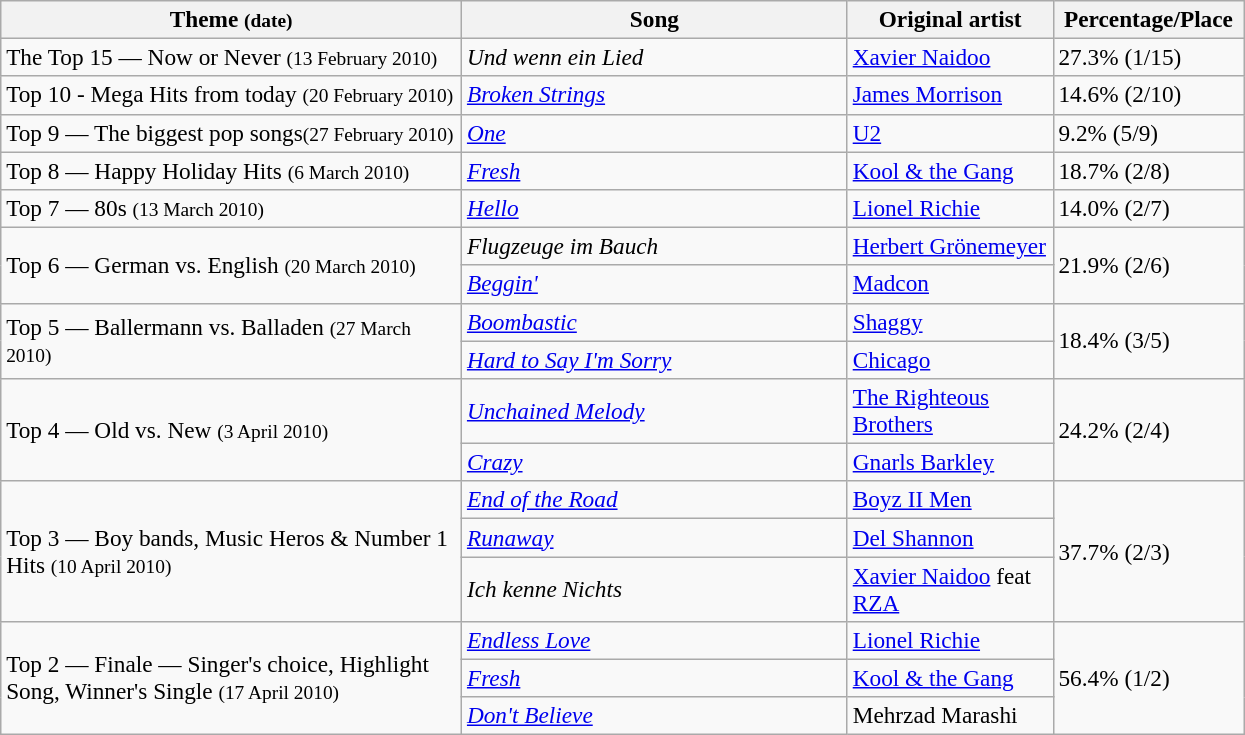<table class="wikitable" style="font-size:97%;">
<tr>
<th width=300px>Theme <small>(date)</small></th>
<th width=250px>Song</th>
<th width=130px>Original artist</th>
<th width=120px>Percentage/Place</th>
</tr>
<tr>
<td>The Top 15 — Now or Never <small>(13 February 2010)</small></td>
<td><em>Und wenn ein Lied</em></td>
<td><a href='#'>Xavier Naidoo</a></td>
<td>27.3% (1/15)</td>
</tr>
<tr>
<td>Top 10 - Mega Hits from today <small>(20 February 2010)</small></td>
<td><em><a href='#'>Broken Strings</a></em></td>
<td><a href='#'>James Morrison</a></td>
<td>14.6% (2/10)</td>
</tr>
<tr>
<td>Top 9 — The biggest pop songs<small>(27 February 2010)</small></td>
<td><em><a href='#'>One</a></em></td>
<td><a href='#'>U2</a></td>
<td>9.2% (5/9)</td>
</tr>
<tr>
<td>Top 8 — Happy Holiday Hits <small>(6 March 2010)</small></td>
<td><em><a href='#'>Fresh</a></em></td>
<td><a href='#'>Kool & the Gang</a></td>
<td>18.7% (2/8)</td>
</tr>
<tr>
<td>Top 7 — 80s <small>(13 March 2010)</small></td>
<td><em><a href='#'>Hello</a></em></td>
<td><a href='#'>Lionel Richie</a></td>
<td>14.0% (2/7)</td>
</tr>
<tr>
<td rowspan="2">Top 6 — German vs. English <small>(20 March 2010)</small></td>
<td><em>Flugzeuge im Bauch</em></td>
<td><a href='#'>Herbert Grönemeyer</a></td>
<td rowspan="2">21.9% (2/6)</td>
</tr>
<tr>
<td><em><a href='#'>Beggin'</a></em></td>
<td><a href='#'>Madcon</a></td>
</tr>
<tr>
<td rowspan="2">Top 5 — Ballermann vs. Balladen <small>(27 March 2010)</small></td>
<td><em><a href='#'>Boombastic</a></em></td>
<td><a href='#'>Shaggy</a></td>
<td rowspan="2">18.4% (3/5)</td>
</tr>
<tr>
<td><em><a href='#'>Hard to Say I'm Sorry</a></em></td>
<td><a href='#'>Chicago</a></td>
</tr>
<tr>
<td rowspan="2">Top 4 — Old vs. New <small>(3 April 2010)</small></td>
<td><em><a href='#'>Unchained Melody</a></em></td>
<td><a href='#'>The Righteous Brothers</a></td>
<td rowspan="2">24.2% (2/4)</td>
</tr>
<tr>
<td><em><a href='#'>Crazy</a></em></td>
<td><a href='#'>Gnarls Barkley</a></td>
</tr>
<tr>
<td rowspan="3">Top 3 — Boy bands, Music Heros & Number 1 Hits <small>(10 April 2010)</small></td>
<td><em><a href='#'>End of the Road</a></em></td>
<td><a href='#'>Boyz II Men</a></td>
<td rowspan="3">37.7% (2/3)</td>
</tr>
<tr>
<td><em><a href='#'>Runaway</a></em></td>
<td><a href='#'>Del Shannon</a></td>
</tr>
<tr>
<td><em>Ich kenne Nichts</em></td>
<td><a href='#'>Xavier Naidoo</a> feat <a href='#'>RZA</a></td>
</tr>
<tr>
<td rowspan="3">Top 2 — Finale — Singer's choice, Highlight Song, Winner's Single <small>(17 April 2010)</small></td>
<td><em><a href='#'>Endless Love</a></em></td>
<td><a href='#'>Lionel Richie</a></td>
<td rowspan="3">56.4% (1/2)</td>
</tr>
<tr>
<td><em><a href='#'>Fresh</a></em></td>
<td><a href='#'>Kool & the Gang</a></td>
</tr>
<tr>
<td><em><a href='#'>Don't Believe</a></em></td>
<td>Mehrzad Marashi</td>
</tr>
</table>
